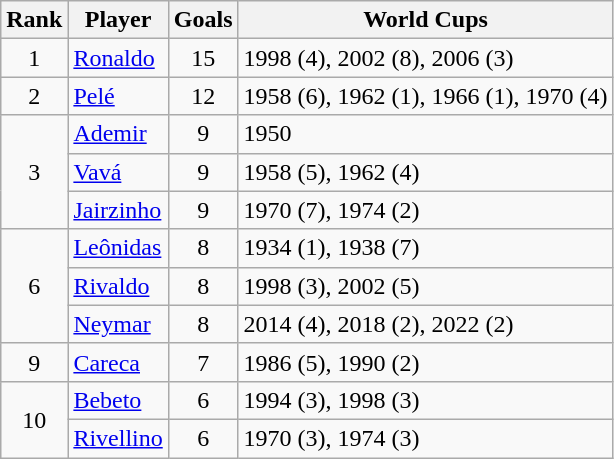<table class="wikitable sortable" style="text-align:left">
<tr>
<th>Rank</th>
<th>Player</th>
<th>Goals</th>
<th>World Cups</th>
</tr>
<tr>
<td align=center>1</td>
<td><a href='#'>Ronaldo</a></td>
<td align=center>15</td>
<td>1998 (4), 2002 (8), 2006 (3)</td>
</tr>
<tr>
<td align=center>2</td>
<td><a href='#'>Pelé</a></td>
<td align=center>12</td>
<td>1958 (6), 1962 (1), 1966 (1), 1970 (4)</td>
</tr>
<tr>
<td rowspan=3 align=center>3</td>
<td><a href='#'>Ademir</a></td>
<td align=center>9</td>
<td>1950</td>
</tr>
<tr>
<td><a href='#'>Vavá</a></td>
<td align=center>9</td>
<td>1958 (5), 1962 (4)</td>
</tr>
<tr>
<td><a href='#'>Jairzinho</a></td>
<td align=center>9</td>
<td>1970 (7), 1974 (2)</td>
</tr>
<tr>
<td rowspan=3 align=center>6</td>
<td><a href='#'>Leônidas</a></td>
<td align=center>8</td>
<td>1934 (1), 1938 (7)</td>
</tr>
<tr>
<td><a href='#'>Rivaldo</a></td>
<td align=center>8</td>
<td>1998 (3), 2002 (5)</td>
</tr>
<tr>
<td><a href='#'>Neymar</a></td>
<td align=center>8</td>
<td>2014 (4), 2018 (2), 2022 (2)</td>
</tr>
<tr>
<td align=center>9</td>
<td><a href='#'>Careca</a></td>
<td align=center>7</td>
<td>1986 (5), 1990 (2)</td>
</tr>
<tr>
<td rowspan=2 align=center>10</td>
<td><a href='#'>Bebeto</a></td>
<td align=center>6</td>
<td>1994 (3), 1998 (3)</td>
</tr>
<tr>
<td><a href='#'>Rivellino</a></td>
<td align=center>6</td>
<td>1970 (3), 1974 (3)</td>
</tr>
</table>
